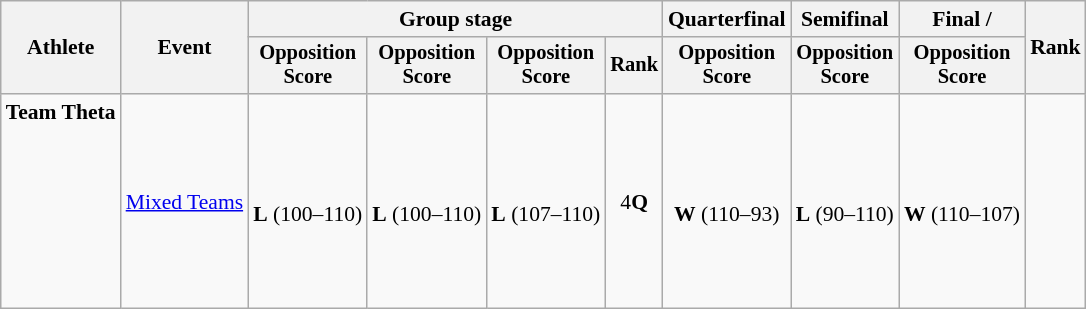<table class="wikitable" style="font-size:90%">
<tr>
<th rowspan=2>Athlete</th>
<th rowspan=2>Event</th>
<th colspan=4>Group stage</th>
<th>Quarterfinal</th>
<th>Semifinal</th>
<th>Final / </th>
<th rowspan=2>Rank</th>
</tr>
<tr style="font-size:95%">
<th>Opposition<br>Score</th>
<th>Opposition<br>Score</th>
<th>Opposition<br>Score</th>
<th>Rank</th>
<th>Opposition<br>Score</th>
<th>Opposition<br>Score</th>
<th>Opposition<br>Score</th>
</tr>
<tr align=center>
<td align=left><strong>Team Theta</strong> <br><br><br><br><br><br><br><br></td>
<td align=left><a href='#'>Mixed Teams</a></td>
<td><br><strong>L</strong> (100–110)</td>
<td><br><strong>L</strong> (100–110)</td>
<td><br><strong>L</strong> (107–110)</td>
<td>4<strong>Q</strong></td>
<td><br><strong>W</strong> (110–93)</td>
<td><br><strong>L</strong> (90–110)</td>
<td><br><strong>W</strong> (110–107)</td>
<td></td>
</tr>
</table>
